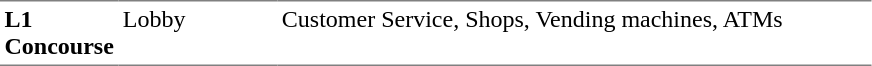<table table border=0 cellspacing=0 cellpadding=3>
<tr>
<td style="border-bottom:solid 1px gray; border-top:solid 1px gray;" valign=top width=50><strong>L1<br>Concourse</strong></td>
<td style="border-bottom:solid 1px gray; border-top:solid 1px gray;" valign=top width=100>Lobby</td>
<td style="border-bottom:solid 1px gray; border-top:solid 1px gray;" valign=top width=390>Customer Service, Shops, Vending machines, ATMs</td>
</tr>
</table>
